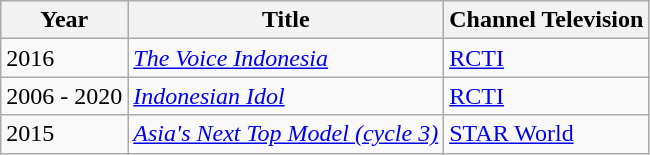<table class="wikitable">
<tr>
<th>Year</th>
<th>Title</th>
<th>Channel Television</th>
</tr>
<tr>
<td>2016</td>
<td><em><a href='#'>The Voice Indonesia</a></em></td>
<td><a href='#'>RCTI</a></td>
</tr>
<tr>
<td>2006 - 2020</td>
<td><em><a href='#'>Indonesian Idol</a></em></td>
<td><a href='#'>RCTI</a></td>
</tr>
<tr>
<td>2015</td>
<td><em><a href='#'>Asia's Next Top Model (cycle 3)</a></em></td>
<td><a href='#'>STAR World</a></td>
</tr>
</table>
